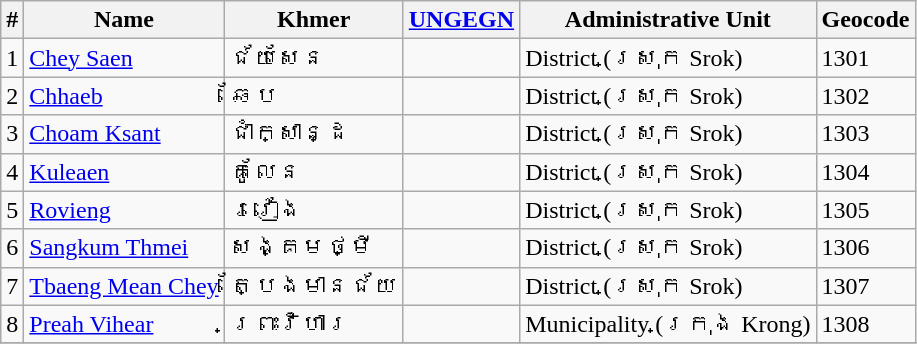<table class="wikitable sortable">
<tr>
<th>#</th>
<th>Name</th>
<th>Khmer</th>
<th><a href='#'>UNGEGN</a></th>
<th>Administrative Unit</th>
<th>Geocode</th>
</tr>
<tr>
<td>1</td>
<td><a href='#'>Chey Saen</a></td>
<td>ជ័យសែន</td>
<td></td>
<td>District (ស្រុក Srok)</td>
<td>1301</td>
</tr>
<tr>
<td>2</td>
<td><a href='#'>Chhaeb</a></td>
<td>ឆែប</td>
<td></td>
<td>District (ស្រុក Srok)</td>
<td>1302</td>
</tr>
<tr>
<td>3</td>
<td><a href='#'>Choam Ksant</a></td>
<td>ជាំក្សាន្ដ</td>
<td></td>
<td>District (ស្រុក Srok)</td>
<td>1303</td>
</tr>
<tr>
<td>4</td>
<td><a href='#'>Kuleaen</a></td>
<td>គូលែន</td>
<td></td>
<td>District (ស្រុក Srok)</td>
<td>1304</td>
</tr>
<tr>
<td>5</td>
<td><a href='#'>Rovieng</a></td>
<td>រវៀង</td>
<td></td>
<td>District (ស្រុក Srok)</td>
<td>1305</td>
</tr>
<tr>
<td>6</td>
<td><a href='#'>Sangkum Thmei</a></td>
<td>សង្គមថ្មី</td>
<td></td>
<td>District (ស្រុក Srok)</td>
<td>1306</td>
</tr>
<tr>
<td>7</td>
<td><a href='#'>Tbaeng Mean Chey</a></td>
<td>ត្បែងមានជ័យ</td>
<td></td>
<td>District (ស្រុក Srok)</td>
<td>1307</td>
</tr>
<tr>
<td>8</td>
<td><a href='#'>Preah Vihear</a></td>
<td>ព្រះវិហារ</td>
<td></td>
<td>Municipality (ក្រុង Krong)</td>
<td>1308</td>
</tr>
<tr>
</tr>
</table>
